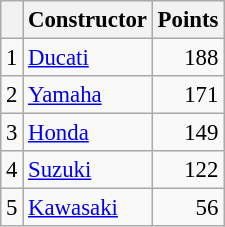<table class="wikitable" style="font-size: 95%;">
<tr>
<th></th>
<th>Constructor</th>
<th>Points</th>
</tr>
<tr>
<td align=center>1</td>
<td> <a href='#'>Ducati</a></td>
<td align=right>188</td>
</tr>
<tr>
<td align=center>2</td>
<td> <a href='#'>Yamaha</a></td>
<td align=right>171</td>
</tr>
<tr>
<td align=center>3</td>
<td> <a href='#'>Honda</a></td>
<td align=right>149</td>
</tr>
<tr>
<td align=center>4</td>
<td> <a href='#'>Suzuki</a></td>
<td align=right>122</td>
</tr>
<tr>
<td align=center>5</td>
<td> <a href='#'>Kawasaki</a></td>
<td align=right>56</td>
</tr>
</table>
